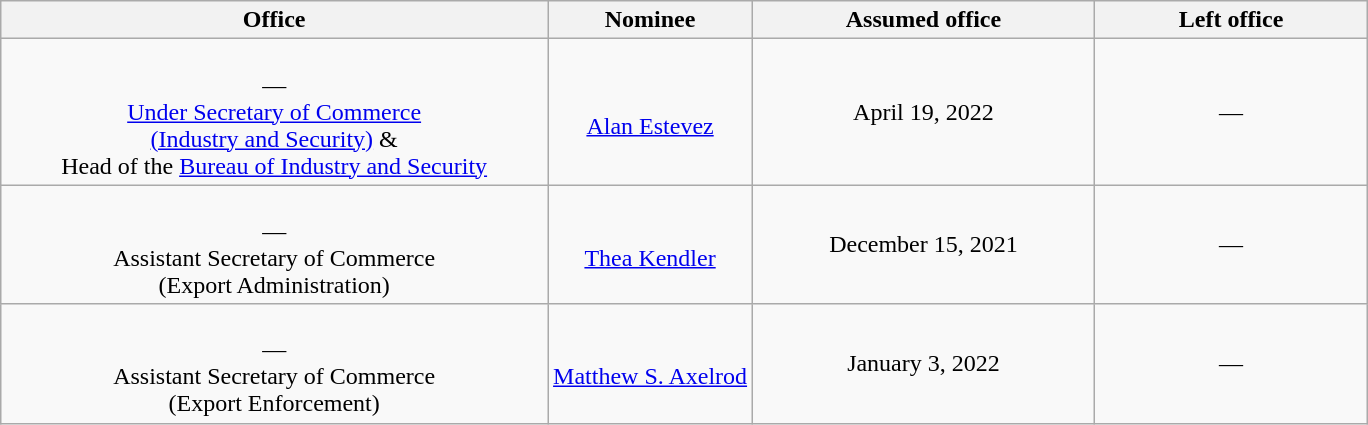<table class="wikitable sortable" style="text-align:center">
<tr>
<th style="width:40%;">Office</th>
<th style="width:15%;">Nominee</th>
<th style="width:25%;" data-sort-type="date">Assumed office</th>
<th style="width:20%;" data-sort-type="date">Left office</th>
</tr>
<tr>
<td><br>—<br><a href='#'>Under Secretary of Commerce<br>(Industry and Security)</a> &<br>Head of the <a href='#'>Bureau of Industry and Security</a></td>
<td><br><a href='#'>Alan Estevez</a></td>
<td data-sort-value="April 19, 2022">April 19, 2022<br></td>
<td>—</td>
</tr>
<tr>
<td><br>—<br>Assistant Secretary of Commerce<br>(Export Administration)</td>
<td><br><a href='#'>Thea Kendler</a></td>
<td data-sort-value="December 15, 2021">December 15, 2021<br></td>
<td>—</td>
</tr>
<tr>
<td><br>—<br>Assistant Secretary of Commerce<br>(Export Enforcement)</td>
<td><br><a href='#'>Matthew S. Axelrod</a></td>
<td data-sort-value="January 3, 2022">January 3, 2022<br></td>
<td>—</td>
</tr>
</table>
